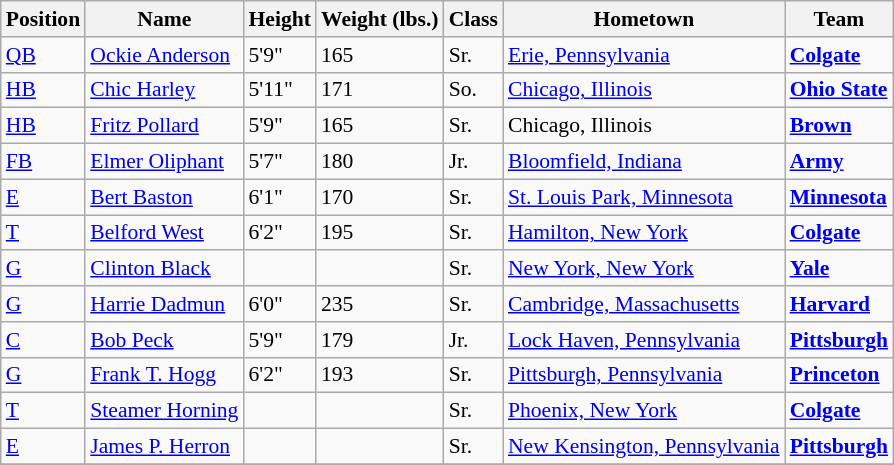<table class="wikitable" style="font-size: 90%">
<tr>
<th>Position</th>
<th>Name</th>
<th>Height</th>
<th>Weight (lbs.)</th>
<th>Class</th>
<th>Hometown</th>
<th>Team</th>
</tr>
<tr>
<td><a href='#'>QB</a></td>
<td><a href='#'>Ockie Anderson</a></td>
<td>5'9"</td>
<td>165</td>
<td>Sr.</td>
<td><a href='#'>Erie, Pennsylvania</a></td>
<td><strong><a href='#'>Colgate</a></strong></td>
</tr>
<tr>
<td><a href='#'>HB</a></td>
<td><a href='#'>Chic Harley</a></td>
<td>5'11"</td>
<td>171</td>
<td>So.</td>
<td><a href='#'>Chicago, Illinois</a></td>
<td><strong><a href='#'>Ohio State</a></strong></td>
</tr>
<tr>
<td><a href='#'>HB</a></td>
<td><a href='#'>Fritz Pollard</a></td>
<td>5'9"</td>
<td>165</td>
<td>Sr.</td>
<td>Chicago, Illinois</td>
<td><strong><a href='#'>Brown</a></strong></td>
</tr>
<tr>
<td><a href='#'>FB</a></td>
<td><a href='#'>Elmer Oliphant</a></td>
<td>5'7"</td>
<td>180</td>
<td>Jr.</td>
<td><a href='#'>Bloomfield, Indiana</a></td>
<td><strong><a href='#'>Army</a></strong></td>
</tr>
<tr>
<td><a href='#'>E</a></td>
<td><a href='#'>Bert Baston</a></td>
<td>6'1"</td>
<td>170</td>
<td>Sr.</td>
<td><a href='#'>St. Louis Park, Minnesota</a></td>
<td><strong><a href='#'>Minnesota</a></strong></td>
</tr>
<tr>
<td><a href='#'>T</a></td>
<td><a href='#'>Belford West</a></td>
<td>6'2"</td>
<td>195</td>
<td>Sr.</td>
<td><a href='#'>Hamilton, New York</a></td>
<td><strong><a href='#'>Colgate</a></strong></td>
</tr>
<tr>
<td><a href='#'>G</a></td>
<td><a href='#'>Clinton Black</a></td>
<td></td>
<td></td>
<td>Sr.</td>
<td><a href='#'>New York, New York</a></td>
<td><strong><a href='#'>Yale</a></strong></td>
</tr>
<tr>
<td><a href='#'>G</a></td>
<td><a href='#'>Harrie Dadmun</a></td>
<td>6'0"</td>
<td>235</td>
<td>Sr.</td>
<td><a href='#'>Cambridge, Massachusetts</a></td>
<td><strong><a href='#'>Harvard</a></strong></td>
</tr>
<tr>
<td><a href='#'>C</a></td>
<td><a href='#'>Bob Peck</a></td>
<td>5'9"</td>
<td>179</td>
<td>Jr.</td>
<td><a href='#'>Lock Haven, Pennsylvania</a></td>
<td><strong><a href='#'>Pittsburgh</a></strong></td>
</tr>
<tr>
<td><a href='#'>G</a></td>
<td><a href='#'>Frank T. Hogg</a></td>
<td>6'2"</td>
<td>193</td>
<td>Sr.</td>
<td><a href='#'>Pittsburgh, Pennsylvania</a></td>
<td><strong><a href='#'>Princeton</a></strong></td>
</tr>
<tr>
<td><a href='#'>T</a></td>
<td><a href='#'>Steamer Horning</a></td>
<td></td>
<td></td>
<td>Sr.</td>
<td><a href='#'>Phoenix, New York</a></td>
<td><strong><a href='#'>Colgate</a></strong></td>
</tr>
<tr>
<td><a href='#'>E</a></td>
<td><a href='#'>James P. Herron</a></td>
<td></td>
<td></td>
<td>Sr.</td>
<td><a href='#'>New Kensington, Pennsylvania</a></td>
<td><strong><a href='#'>Pittsburgh</a></strong></td>
</tr>
<tr>
</tr>
</table>
